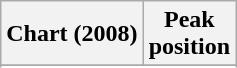<table class="wikitable sortable">
<tr>
<th align="left">Chart (2008)</th>
<th align="center">Peak<br>position</th>
</tr>
<tr>
</tr>
<tr>
</tr>
<tr>
</tr>
<tr>
</tr>
</table>
